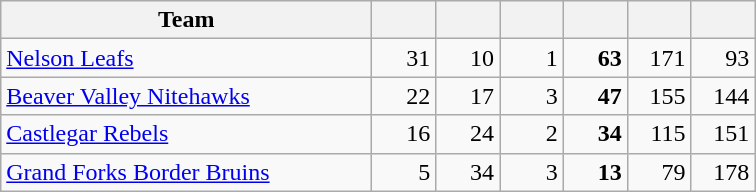<table class="wikitable sortable" style="text-align: right">
<tr>
<th style="width:15em">Team</th>
<th style="width:2.2em"></th>
<th style="width:2.2em"></th>
<th style="width:2.2em"></th>
<th style="width:2.2em"></th>
<th style="width:2.2em"></th>
<th style="width:2.2em"></th>
</tr>
<tr>
<td align="left"><a href='#'>Nelson Leafs</a></td>
<td>31</td>
<td>10</td>
<td>1</td>
<td><strong>63</strong></td>
<td>171</td>
<td>93</td>
</tr>
<tr>
<td align="left"><a href='#'>Beaver Valley Nitehawks</a></td>
<td>22</td>
<td>17</td>
<td>3</td>
<td><strong>47</strong></td>
<td>155</td>
<td>144</td>
</tr>
<tr>
<td align="left"><a href='#'>Castlegar Rebels</a></td>
<td>16</td>
<td>24</td>
<td>2</td>
<td><strong>34</strong></td>
<td>115</td>
<td>151</td>
</tr>
<tr>
<td align="left"><a href='#'>Grand Forks Border Bruins</a></td>
<td>5</td>
<td>34</td>
<td>3</td>
<td><strong>13</strong></td>
<td>79</td>
<td>178</td>
</tr>
</table>
